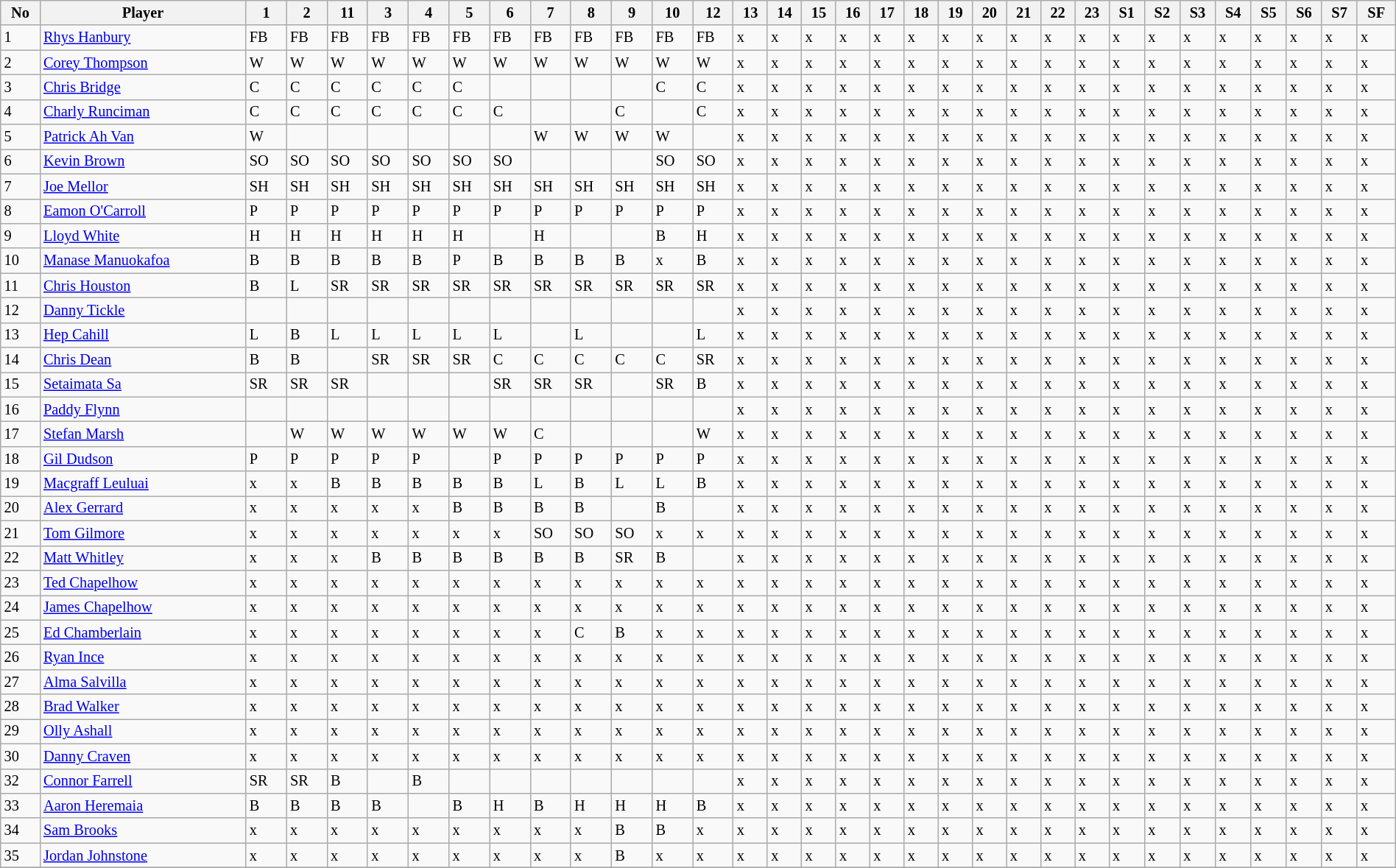<table class="wikitable" style="font-size:85%;" width="100%">
<tr>
<th>No</th>
<th>Player</th>
<th>1</th>
<th>2</th>
<th>11</th>
<th>3</th>
<th>4</th>
<th>5</th>
<th>6</th>
<th>7</th>
<th>8</th>
<th>9</th>
<th>10</th>
<th>12</th>
<th>13</th>
<th>14</th>
<th>15</th>
<th>16</th>
<th>17</th>
<th>18</th>
<th>19</th>
<th>20</th>
<th>21</th>
<th>22</th>
<th>23</th>
<th>S1</th>
<th>S2</th>
<th>S3</th>
<th>S4</th>
<th>S5</th>
<th>S6</th>
<th>S7</th>
<th>SF</th>
</tr>
<tr>
<td>1</td>
<td><a href='#'>Rhys Hanbury</a></td>
<td>FB</td>
<td>FB</td>
<td>FB</td>
<td>FB</td>
<td>FB</td>
<td>FB</td>
<td>FB</td>
<td>FB</td>
<td>FB</td>
<td>FB</td>
<td>FB</td>
<td>FB</td>
<td>x</td>
<td>x</td>
<td>x</td>
<td>x</td>
<td>x</td>
<td>x</td>
<td>x</td>
<td>x</td>
<td>x</td>
<td>x</td>
<td>x</td>
<td>x</td>
<td>x</td>
<td>x</td>
<td>x</td>
<td>x</td>
<td>x</td>
<td>x</td>
<td>x</td>
</tr>
<tr>
<td>2</td>
<td><a href='#'>Corey Thompson</a></td>
<td>W</td>
<td>W</td>
<td>W</td>
<td>W</td>
<td>W</td>
<td>W</td>
<td>W</td>
<td>W</td>
<td>W</td>
<td>W</td>
<td>W</td>
<td>W</td>
<td>x</td>
<td>x</td>
<td>x</td>
<td>x</td>
<td>x</td>
<td>x</td>
<td>x</td>
<td>x</td>
<td>x</td>
<td>x</td>
<td>x</td>
<td>x</td>
<td>x</td>
<td>x</td>
<td>x</td>
<td>x</td>
<td>x</td>
<td>x</td>
<td>x</td>
</tr>
<tr>
<td>3</td>
<td><a href='#'>Chris Bridge</a></td>
<td>C</td>
<td>C</td>
<td>C</td>
<td>C</td>
<td>C</td>
<td>C</td>
<td></td>
<td></td>
<td></td>
<td></td>
<td>C</td>
<td>C</td>
<td>x</td>
<td>x</td>
<td>x</td>
<td>x</td>
<td>x</td>
<td>x</td>
<td>x</td>
<td>x</td>
<td>x</td>
<td>x</td>
<td>x</td>
<td>x</td>
<td>x</td>
<td>x</td>
<td>x</td>
<td>x</td>
<td>x</td>
<td>x</td>
<td>x</td>
</tr>
<tr>
<td>4</td>
<td><a href='#'>Charly Runciman</a></td>
<td>C</td>
<td>C</td>
<td>C</td>
<td>C</td>
<td>C</td>
<td>C</td>
<td>C</td>
<td></td>
<td></td>
<td>C</td>
<td></td>
<td>C</td>
<td>x</td>
<td>x</td>
<td>x</td>
<td>x</td>
<td>x</td>
<td>x</td>
<td>x</td>
<td>x</td>
<td>x</td>
<td>x</td>
<td>x</td>
<td>x</td>
<td>x</td>
<td>x</td>
<td>x</td>
<td>x</td>
<td>x</td>
<td>x</td>
<td>x</td>
</tr>
<tr>
<td>5</td>
<td><a href='#'>Patrick Ah Van</a></td>
<td>W</td>
<td></td>
<td></td>
<td></td>
<td></td>
<td></td>
<td></td>
<td>W</td>
<td>W</td>
<td>W</td>
<td>W</td>
<td></td>
<td>x</td>
<td>x</td>
<td>x</td>
<td>x</td>
<td>x</td>
<td>x</td>
<td>x</td>
<td>x</td>
<td>x</td>
<td>x</td>
<td>x</td>
<td>x</td>
<td>x</td>
<td>x</td>
<td>x</td>
<td>x</td>
<td>x</td>
<td>x</td>
<td>x</td>
</tr>
<tr>
<td>6</td>
<td><a href='#'>Kevin Brown</a></td>
<td>SO</td>
<td>SO</td>
<td>SO</td>
<td>SO</td>
<td>SO</td>
<td>SO</td>
<td>SO</td>
<td></td>
<td></td>
<td></td>
<td>SO</td>
<td>SO</td>
<td>x</td>
<td>x</td>
<td>x</td>
<td>x</td>
<td>x</td>
<td>x</td>
<td>x</td>
<td>x</td>
<td>x</td>
<td>x</td>
<td>x</td>
<td>x</td>
<td>x</td>
<td>x</td>
<td>x</td>
<td>x</td>
<td>x</td>
<td>x</td>
<td>x</td>
</tr>
<tr>
<td>7</td>
<td><a href='#'>Joe Mellor</a></td>
<td>SH</td>
<td>SH</td>
<td>SH</td>
<td>SH</td>
<td>SH</td>
<td>SH</td>
<td>SH</td>
<td>SH</td>
<td>SH</td>
<td>SH</td>
<td>SH</td>
<td>SH</td>
<td>x</td>
<td>x</td>
<td>x</td>
<td>x</td>
<td>x</td>
<td>x</td>
<td>x</td>
<td>x</td>
<td>x</td>
<td>x</td>
<td>x</td>
<td>x</td>
<td>x</td>
<td>x</td>
<td>x</td>
<td>x</td>
<td>x</td>
<td>x</td>
<td>x</td>
</tr>
<tr>
<td>8</td>
<td><a href='#'>Eamon O'Carroll</a></td>
<td>P</td>
<td>P</td>
<td>P</td>
<td>P</td>
<td>P</td>
<td>P</td>
<td>P</td>
<td>P</td>
<td>P</td>
<td>P</td>
<td>P</td>
<td>P</td>
<td>x</td>
<td>x</td>
<td>x</td>
<td>x</td>
<td>x</td>
<td>x</td>
<td>x</td>
<td>x</td>
<td>x</td>
<td>x</td>
<td>x</td>
<td>x</td>
<td>x</td>
<td>x</td>
<td>x</td>
<td>x</td>
<td>x</td>
<td>x</td>
<td>x</td>
</tr>
<tr>
<td>9</td>
<td><a href='#'>Lloyd White</a></td>
<td>H</td>
<td>H</td>
<td>H</td>
<td>H</td>
<td>H</td>
<td>H</td>
<td></td>
<td>H</td>
<td></td>
<td></td>
<td>B</td>
<td>H</td>
<td>x</td>
<td>x</td>
<td>x</td>
<td>x</td>
<td>x</td>
<td>x</td>
<td>x</td>
<td>x</td>
<td>x</td>
<td>x</td>
<td>x</td>
<td>x</td>
<td>x</td>
<td>x</td>
<td>x</td>
<td>x</td>
<td>x</td>
<td>x</td>
<td>x</td>
</tr>
<tr>
<td>10</td>
<td><a href='#'>Manase Manuokafoa</a></td>
<td>B</td>
<td>B</td>
<td>B</td>
<td>B</td>
<td>B</td>
<td>P</td>
<td>B</td>
<td>B</td>
<td>B</td>
<td>B</td>
<td>x</td>
<td>B</td>
<td>x</td>
<td>x</td>
<td>x</td>
<td>x</td>
<td>x</td>
<td>x</td>
<td>x</td>
<td>x</td>
<td>x</td>
<td>x</td>
<td>x</td>
<td>x</td>
<td>x</td>
<td>x</td>
<td>x</td>
<td>x</td>
<td>x</td>
<td>x</td>
<td>x</td>
</tr>
<tr>
<td>11</td>
<td><a href='#'>Chris Houston</a></td>
<td>B</td>
<td>L</td>
<td>SR</td>
<td>SR</td>
<td>SR</td>
<td>SR</td>
<td>SR</td>
<td>SR</td>
<td>SR</td>
<td>SR</td>
<td>SR</td>
<td>SR</td>
<td>x</td>
<td>x</td>
<td>x</td>
<td>x</td>
<td>x</td>
<td>x</td>
<td>x</td>
<td>x</td>
<td>x</td>
<td>x</td>
<td>x</td>
<td>x</td>
<td>x</td>
<td>x</td>
<td>x</td>
<td>x</td>
<td>x</td>
<td>x</td>
<td>x</td>
</tr>
<tr>
<td>12</td>
<td><a href='#'>Danny Tickle</a></td>
<td></td>
<td></td>
<td></td>
<td></td>
<td></td>
<td></td>
<td></td>
<td></td>
<td></td>
<td></td>
<td></td>
<td></td>
<td>x</td>
<td>x</td>
<td>x</td>
<td>x</td>
<td>x</td>
<td>x</td>
<td>x</td>
<td>x</td>
<td>x</td>
<td>x</td>
<td>x</td>
<td>x</td>
<td>x</td>
<td>x</td>
<td>x</td>
<td>x</td>
<td>x</td>
<td>x</td>
<td>x</td>
</tr>
<tr>
<td>13</td>
<td><a href='#'>Hep Cahill</a></td>
<td>L</td>
<td>B</td>
<td>L</td>
<td>L</td>
<td>L</td>
<td>L</td>
<td>L</td>
<td></td>
<td>L</td>
<td></td>
<td></td>
<td>L</td>
<td>x</td>
<td>x</td>
<td>x</td>
<td>x</td>
<td>x</td>
<td>x</td>
<td>x</td>
<td>x</td>
<td>x</td>
<td>x</td>
<td>x</td>
<td>x</td>
<td>x</td>
<td>x</td>
<td>x</td>
<td>x</td>
<td>x</td>
<td>x</td>
<td>x</td>
</tr>
<tr>
<td>14</td>
<td><a href='#'>Chris Dean</a></td>
<td>B</td>
<td>B</td>
<td></td>
<td>SR</td>
<td>SR</td>
<td>SR</td>
<td>C</td>
<td>C</td>
<td>C</td>
<td>C</td>
<td>C</td>
<td>SR</td>
<td>x</td>
<td>x</td>
<td>x</td>
<td>x</td>
<td>x</td>
<td>x</td>
<td>x</td>
<td>x</td>
<td>x</td>
<td>x</td>
<td>x</td>
<td>x</td>
<td>x</td>
<td>x</td>
<td>x</td>
<td>x</td>
<td>x</td>
<td>x</td>
<td>x</td>
</tr>
<tr>
<td>15</td>
<td><a href='#'>Setaimata Sa</a></td>
<td>SR</td>
<td>SR</td>
<td>SR</td>
<td></td>
<td></td>
<td></td>
<td>SR</td>
<td>SR</td>
<td>SR</td>
<td></td>
<td>SR</td>
<td>B</td>
<td>x</td>
<td>x</td>
<td>x</td>
<td>x</td>
<td>x</td>
<td>x</td>
<td>x</td>
<td>x</td>
<td>x</td>
<td>x</td>
<td>x</td>
<td>x</td>
<td>x</td>
<td>x</td>
<td>x</td>
<td>x</td>
<td>x</td>
<td>x</td>
<td>x</td>
</tr>
<tr>
<td>16</td>
<td><a href='#'>Paddy Flynn</a></td>
<td></td>
<td></td>
<td></td>
<td></td>
<td></td>
<td></td>
<td></td>
<td></td>
<td></td>
<td></td>
<td></td>
<td></td>
<td>x</td>
<td>x</td>
<td>x</td>
<td>x</td>
<td>x</td>
<td>x</td>
<td>x</td>
<td>x</td>
<td>x</td>
<td>x</td>
<td>x</td>
<td>x</td>
<td>x</td>
<td>x</td>
<td>x</td>
<td>x</td>
<td>x</td>
<td>x</td>
<td>x</td>
</tr>
<tr>
<td>17</td>
<td><a href='#'>Stefan Marsh</a></td>
<td></td>
<td>W</td>
<td>W</td>
<td>W</td>
<td>W</td>
<td>W</td>
<td>W</td>
<td>C</td>
<td></td>
<td></td>
<td></td>
<td>W</td>
<td>x</td>
<td>x</td>
<td>x</td>
<td>x</td>
<td>x</td>
<td>x</td>
<td>x</td>
<td>x</td>
<td>x</td>
<td>x</td>
<td>x</td>
<td>x</td>
<td>x</td>
<td>x</td>
<td>x</td>
<td>x</td>
<td>x</td>
<td>x</td>
<td>x</td>
</tr>
<tr>
<td>18</td>
<td><a href='#'>Gil Dudson</a></td>
<td>P</td>
<td>P</td>
<td>P</td>
<td>P</td>
<td>P</td>
<td></td>
<td>P</td>
<td>P</td>
<td>P</td>
<td>P</td>
<td>P</td>
<td>P</td>
<td>x</td>
<td>x</td>
<td>x</td>
<td>x</td>
<td>x</td>
<td>x</td>
<td>x</td>
<td>x</td>
<td>x</td>
<td>x</td>
<td>x</td>
<td>x</td>
<td>x</td>
<td>x</td>
<td>x</td>
<td>x</td>
<td>x</td>
<td>x</td>
<td>x</td>
</tr>
<tr>
<td>19</td>
<td><a href='#'>Macgraff Leuluai</a></td>
<td>x</td>
<td>x</td>
<td>B</td>
<td>B</td>
<td>B</td>
<td>B</td>
<td>B</td>
<td>L</td>
<td>B</td>
<td>L</td>
<td>L</td>
<td>B</td>
<td>x</td>
<td>x</td>
<td>x</td>
<td>x</td>
<td>x</td>
<td>x</td>
<td>x</td>
<td>x</td>
<td>x</td>
<td>x</td>
<td>x</td>
<td>x</td>
<td>x</td>
<td>x</td>
<td>x</td>
<td>x</td>
<td>x</td>
<td>x</td>
<td>x</td>
</tr>
<tr>
<td>20</td>
<td><a href='#'>Alex Gerrard</a></td>
<td>x</td>
<td>x</td>
<td>x</td>
<td>x</td>
<td>x</td>
<td>B</td>
<td>B</td>
<td>B</td>
<td>B</td>
<td></td>
<td>B</td>
<td></td>
<td>x</td>
<td>x</td>
<td>x</td>
<td>x</td>
<td>x</td>
<td>x</td>
<td>x</td>
<td>x</td>
<td>x</td>
<td>x</td>
<td>x</td>
<td>x</td>
<td>x</td>
<td>x</td>
<td>x</td>
<td>x</td>
<td>x</td>
<td>x</td>
<td>x</td>
</tr>
<tr>
<td>21</td>
<td><a href='#'>Tom Gilmore</a></td>
<td>x</td>
<td>x</td>
<td>x</td>
<td>x</td>
<td>x</td>
<td>x</td>
<td>x</td>
<td>SO</td>
<td>SO</td>
<td>SO</td>
<td>x</td>
<td>x</td>
<td>x</td>
<td>x</td>
<td>x</td>
<td>x</td>
<td>x</td>
<td>x</td>
<td>x</td>
<td>x</td>
<td>x</td>
<td>x</td>
<td>x</td>
<td>x</td>
<td>x</td>
<td>x</td>
<td>x</td>
<td>x</td>
<td>x</td>
<td>x</td>
<td>x</td>
</tr>
<tr>
<td>22</td>
<td><a href='#'>Matt Whitley</a></td>
<td>x</td>
<td>x</td>
<td>x</td>
<td>B</td>
<td>B</td>
<td>B</td>
<td>B</td>
<td>B</td>
<td>B</td>
<td>SR</td>
<td>B</td>
<td></td>
<td>x</td>
<td>x</td>
<td>x</td>
<td>x</td>
<td>x</td>
<td>x</td>
<td>x</td>
<td>x</td>
<td>x</td>
<td>x</td>
<td>x</td>
<td>x</td>
<td>x</td>
<td>x</td>
<td>x</td>
<td>x</td>
<td>x</td>
<td>x</td>
<td>x</td>
</tr>
<tr>
<td>23</td>
<td><a href='#'>Ted Chapelhow</a></td>
<td>x</td>
<td>x</td>
<td>x</td>
<td>x</td>
<td>x</td>
<td>x</td>
<td>x</td>
<td>x</td>
<td>x</td>
<td>x</td>
<td>x</td>
<td>x</td>
<td>x</td>
<td>x</td>
<td>x</td>
<td>x</td>
<td>x</td>
<td>x</td>
<td>x</td>
<td>x</td>
<td>x</td>
<td>x</td>
<td>x</td>
<td>x</td>
<td>x</td>
<td>x</td>
<td>x</td>
<td>x</td>
<td>x</td>
<td>x</td>
<td>x</td>
</tr>
<tr>
<td>24</td>
<td><a href='#'>James Chapelhow</a></td>
<td>x</td>
<td>x</td>
<td>x</td>
<td>x</td>
<td>x</td>
<td>x</td>
<td>x</td>
<td>x</td>
<td>x</td>
<td>x</td>
<td>x</td>
<td>x</td>
<td>x</td>
<td>x</td>
<td>x</td>
<td>x</td>
<td>x</td>
<td>x</td>
<td>x</td>
<td>x</td>
<td>x</td>
<td>x</td>
<td>x</td>
<td>x</td>
<td>x</td>
<td>x</td>
<td>x</td>
<td>x</td>
<td>x</td>
<td>x</td>
<td>x</td>
</tr>
<tr>
<td>25</td>
<td><a href='#'>Ed Chamberlain</a></td>
<td>x</td>
<td>x</td>
<td>x</td>
<td>x</td>
<td>x</td>
<td>x</td>
<td>x</td>
<td>x</td>
<td>C</td>
<td>B</td>
<td>x</td>
<td>x</td>
<td>x</td>
<td>x</td>
<td>x</td>
<td>x</td>
<td>x</td>
<td>x</td>
<td>x</td>
<td>x</td>
<td>x</td>
<td>x</td>
<td>x</td>
<td>x</td>
<td>x</td>
<td>x</td>
<td>x</td>
<td>x</td>
<td>x</td>
<td>x</td>
<td>x</td>
</tr>
<tr>
<td>26</td>
<td><a href='#'>Ryan Ince</a></td>
<td>x</td>
<td>x</td>
<td>x</td>
<td>x</td>
<td>x</td>
<td>x</td>
<td>x</td>
<td>x</td>
<td>x</td>
<td>x</td>
<td>x</td>
<td>x</td>
<td>x</td>
<td>x</td>
<td>x</td>
<td>x</td>
<td>x</td>
<td>x</td>
<td>x</td>
<td>x</td>
<td>x</td>
<td>x</td>
<td>x</td>
<td>x</td>
<td>x</td>
<td>x</td>
<td>x</td>
<td>x</td>
<td>x</td>
<td>x</td>
<td>x</td>
</tr>
<tr>
<td>27</td>
<td><a href='#'>Alma Salvilla</a></td>
<td>x</td>
<td>x</td>
<td>x</td>
<td>x</td>
<td>x</td>
<td>x</td>
<td>x</td>
<td>x</td>
<td>x</td>
<td>x</td>
<td>x</td>
<td>x</td>
<td>x</td>
<td>x</td>
<td>x</td>
<td>x</td>
<td>x</td>
<td>x</td>
<td>x</td>
<td>x</td>
<td>x</td>
<td>x</td>
<td>x</td>
<td>x</td>
<td>x</td>
<td>x</td>
<td>x</td>
<td>x</td>
<td>x</td>
<td>x</td>
<td>x</td>
</tr>
<tr>
<td>28</td>
<td><a href='#'>Brad Walker</a></td>
<td>x</td>
<td>x</td>
<td>x</td>
<td>x</td>
<td>x</td>
<td>x</td>
<td>x</td>
<td>x</td>
<td>x</td>
<td>x</td>
<td>x</td>
<td>x</td>
<td>x</td>
<td>x</td>
<td>x</td>
<td>x</td>
<td>x</td>
<td>x</td>
<td>x</td>
<td>x</td>
<td>x</td>
<td>x</td>
<td>x</td>
<td>x</td>
<td>x</td>
<td>x</td>
<td>x</td>
<td>x</td>
<td>x</td>
<td>x</td>
<td>x</td>
</tr>
<tr>
<td>29</td>
<td><a href='#'>Olly Ashall</a></td>
<td>x</td>
<td>x</td>
<td>x</td>
<td>x</td>
<td>x</td>
<td>x</td>
<td>x</td>
<td>x</td>
<td>x</td>
<td>x</td>
<td>x</td>
<td>x</td>
<td>x</td>
<td>x</td>
<td>x</td>
<td>x</td>
<td>x</td>
<td>x</td>
<td>x</td>
<td>x</td>
<td>x</td>
<td>x</td>
<td>x</td>
<td>x</td>
<td>x</td>
<td>x</td>
<td>x</td>
<td>x</td>
<td>x</td>
<td>x</td>
<td>x</td>
</tr>
<tr>
<td>30</td>
<td><a href='#'>Danny Craven</a></td>
<td>x</td>
<td>x</td>
<td>x</td>
<td>x</td>
<td>x</td>
<td>x</td>
<td>x</td>
<td>x</td>
<td>x</td>
<td>x</td>
<td>x</td>
<td>x</td>
<td>x</td>
<td>x</td>
<td>x</td>
<td>x</td>
<td>x</td>
<td>x</td>
<td>x</td>
<td>x</td>
<td>x</td>
<td>x</td>
<td>x</td>
<td>x</td>
<td>x</td>
<td>x</td>
<td>x</td>
<td>x</td>
<td>x</td>
<td>x</td>
<td>x</td>
</tr>
<tr>
<td>32</td>
<td><a href='#'>Connor Farrell</a></td>
<td>SR</td>
<td>SR</td>
<td>B</td>
<td></td>
<td>B</td>
<td></td>
<td></td>
<td></td>
<td></td>
<td></td>
<td></td>
<td></td>
<td>x</td>
<td>x</td>
<td>x</td>
<td>x</td>
<td>x</td>
<td>x</td>
<td>x</td>
<td>x</td>
<td>x</td>
<td>x</td>
<td>x</td>
<td>x</td>
<td>x</td>
<td>x</td>
<td>x</td>
<td>x</td>
<td>x</td>
<td>x</td>
<td>x</td>
</tr>
<tr>
<td>33</td>
<td><a href='#'>Aaron Heremaia</a></td>
<td>B</td>
<td>B</td>
<td>B</td>
<td>B</td>
<td></td>
<td>B</td>
<td>H</td>
<td>B</td>
<td>H</td>
<td>H</td>
<td>H</td>
<td>B</td>
<td>x</td>
<td>x</td>
<td>x</td>
<td>x</td>
<td>x</td>
<td>x</td>
<td>x</td>
<td>x</td>
<td>x</td>
<td>x</td>
<td>x</td>
<td>x</td>
<td>x</td>
<td>x</td>
<td>x</td>
<td>x</td>
<td>x</td>
<td>x</td>
<td>x</td>
</tr>
<tr>
<td>34</td>
<td><a href='#'>Sam Brooks</a></td>
<td>x</td>
<td>x</td>
<td>x</td>
<td>x</td>
<td>x</td>
<td>x</td>
<td>x</td>
<td>x</td>
<td>x</td>
<td>B</td>
<td>B</td>
<td>x</td>
<td>x</td>
<td>x</td>
<td>x</td>
<td>x</td>
<td>x</td>
<td>x</td>
<td>x</td>
<td>x</td>
<td>x</td>
<td>x</td>
<td>x</td>
<td>x</td>
<td>x</td>
<td>x</td>
<td>x</td>
<td>x</td>
<td>x</td>
<td>x</td>
<td>x</td>
</tr>
<tr>
<td>35</td>
<td><a href='#'>Jordan Johnstone</a></td>
<td>x</td>
<td>x</td>
<td>x</td>
<td>x</td>
<td>x</td>
<td>x</td>
<td>x</td>
<td>x</td>
<td>x</td>
<td>B</td>
<td>x</td>
<td>x</td>
<td>x</td>
<td>x</td>
<td>x</td>
<td>x</td>
<td>x</td>
<td>x</td>
<td>x</td>
<td>x</td>
<td>x</td>
<td>x</td>
<td>x</td>
<td>x</td>
<td>x</td>
<td>x</td>
<td>x</td>
<td>x</td>
<td>x</td>
<td>x</td>
<td>x</td>
</tr>
<tr>
</tr>
</table>
